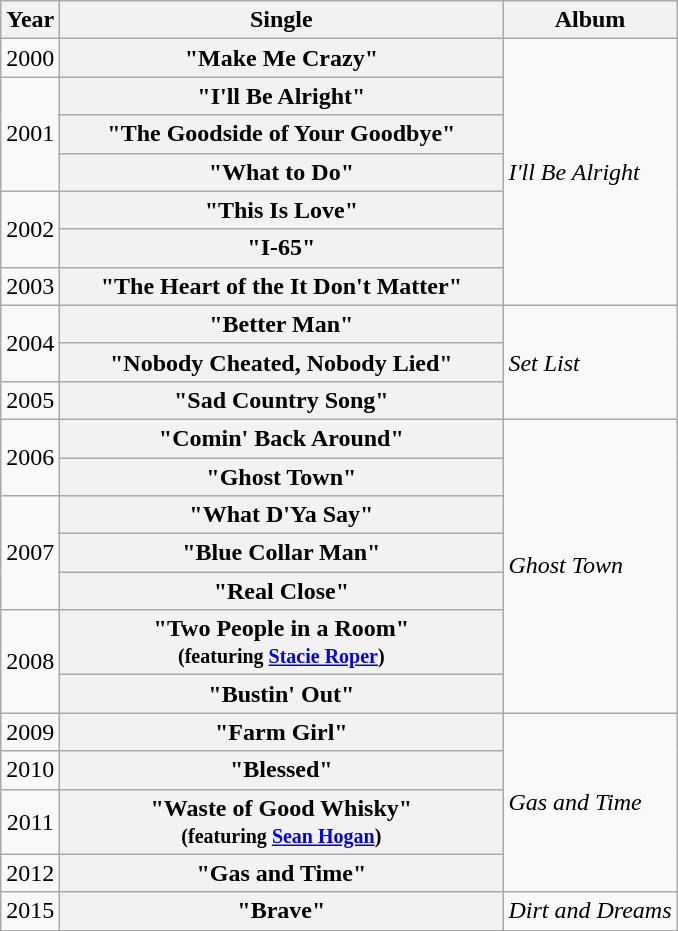<table class="wikitable plainrowheaders" style="text-align:center;">
<tr>
<th>Year</th>
<th style="width:18em;">Single</th>
<th>Album</th>
</tr>
<tr>
<td>2000</td>
<th scope="row">"Make Me Crazy"</th>
<td align="left" rowspan="7"><em>I'll Be Alright</em></td>
</tr>
<tr>
<td rowspan="3">2001</td>
<th scope="row">"I'll Be Alright"</th>
</tr>
<tr>
<th scope="row">"The Goodside of Your Goodbye"</th>
</tr>
<tr>
<th scope="row">"What to Do"</th>
</tr>
<tr>
<td rowspan="2">2002</td>
<th scope="row">"This Is Love"</th>
</tr>
<tr>
<th scope="row">"I-65"</th>
</tr>
<tr>
<td>2003</td>
<th scope="row">"The Heart of the It Don't Matter"</th>
</tr>
<tr>
<td rowspan="2">2004</td>
<th scope="row">"Better Man"</th>
<td align="left" rowspan="3"><em>Set List</em></td>
</tr>
<tr>
<th scope="row">"Nobody Cheated, Nobody Lied"</th>
</tr>
<tr>
<td>2005</td>
<th scope="row">"Sad Country Song"</th>
</tr>
<tr>
<td rowspan="2">2006</td>
<th scope="row">"Comin' Back Around"</th>
<td align="left" rowspan="7"><em>Ghost Town</em></td>
</tr>
<tr>
<th scope="row">"Ghost Town"</th>
</tr>
<tr>
<td rowspan="3">2007</td>
<th scope="row">"What D'Ya Say"</th>
</tr>
<tr>
<th scope="row">"Blue Collar Man"</th>
</tr>
<tr>
<th scope="row">"Real Close"</th>
</tr>
<tr>
<td rowspan="2">2008</td>
<th scope="row">"Two People in a Room"<br><small>(featuring <a href='#'>Stacie Roper</a>)</small></th>
</tr>
<tr>
<th scope="row">"Bustin' Out"</th>
</tr>
<tr>
<td>2009</td>
<th scope="row">"Farm Girl"</th>
<td align="left" rowspan="4"><em>Gas and Time</em></td>
</tr>
<tr>
<td>2010</td>
<th scope="row">"Blessed"</th>
</tr>
<tr>
<td>2011</td>
<th scope="row">"Waste of Good Whisky"<br><small>(featuring <a href='#'>Sean Hogan</a>)</small></th>
</tr>
<tr>
<td>2012</td>
<th scope="row">"Gas and Time"</th>
</tr>
<tr>
<td>2015</td>
<th scope="row">"Brave"</th>
<td align="left"><em>Dirt and Dreams</em></td>
</tr>
<tr>
</tr>
</table>
